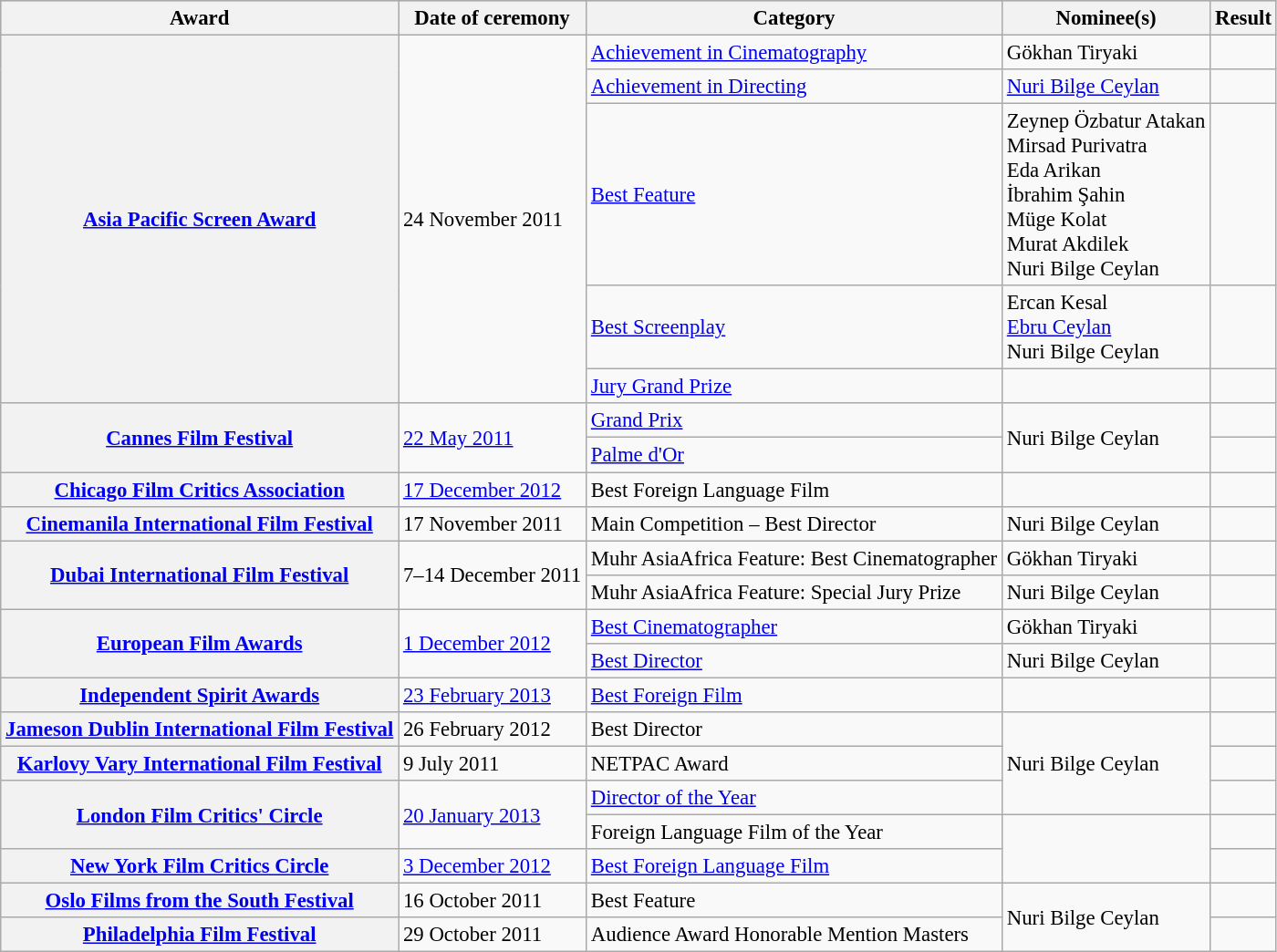<table class="wikitable plainrowheaders" style="font-size: 95%;">
<tr style="background:#ccc; text-align:center;">
<th scope="col">Award</th>
<th scope="col">Date of ceremony</th>
<th scope="col">Category</th>
<th scope="col">Nominee(s)</th>
<th scope="col">Result</th>
</tr>
<tr>
<th scope="row" rowspan="5"><a href='#'>Asia Pacific Screen Award</a></th>
<td rowspan="5">24 November 2011</td>
<td><a href='#'>Achievement in Cinematography</a></td>
<td>Gökhan Tiryaki</td>
<td></td>
</tr>
<tr>
<td><a href='#'>Achievement in Directing</a></td>
<td><a href='#'>Nuri Bilge Ceylan</a></td>
<td></td>
</tr>
<tr>
<td><a href='#'>Best Feature</a></td>
<td>Zeynep Özbatur Atakan<br>Mirsad Purivatra<br>Eda Arikan<br>İbrahim Şahin<br>Müge Kolat<br>Murat Akdilek<br>Nuri Bilge Ceylan</td>
<td></td>
</tr>
<tr>
<td><a href='#'>Best Screenplay</a></td>
<td>Ercan Kesal<br><a href='#'>Ebru Ceylan</a><br>Nuri Bilge Ceylan</td>
<td></td>
</tr>
<tr>
<td><a href='#'>Jury Grand Prize</a></td>
<td></td>
<td></td>
</tr>
<tr>
<th scope="row" rowspan="2"><a href='#'>Cannes Film Festival</a></th>
<td rowspan="2"><a href='#'>22 May 2011</a></td>
<td><a href='#'>Grand Prix</a> </td>
<td rowspan="2">Nuri Bilge Ceylan</td>
<td></td>
</tr>
<tr>
<td><a href='#'>Palme d'Or</a></td>
<td></td>
</tr>
<tr>
<th scope="row"><a href='#'>Chicago Film Critics Association</a></th>
<td><a href='#'>17 December 2012</a></td>
<td>Best Foreign Language Film</td>
<td></td>
<td></td>
</tr>
<tr>
<th scope="row"><a href='#'>Cinemanila International Film Festival</a></th>
<td>17 November 2011</td>
<td>Main Competition – Best Director</td>
<td>Nuri Bilge Ceylan</td>
<td></td>
</tr>
<tr>
<th scope="row" rowspan="2"><a href='#'>Dubai International Film Festival</a></th>
<td rowspan="2">7–14 December 2011</td>
<td>Muhr AsiaAfrica Feature: Best Cinematographer</td>
<td>Gökhan Tiryaki</td>
<td></td>
</tr>
<tr>
<td>Muhr AsiaAfrica Feature: Special Jury Prize</td>
<td>Nuri Bilge Ceylan</td>
<td></td>
</tr>
<tr>
<th scope="row" rowspan="2"><a href='#'>European Film Awards</a></th>
<td rowspan="2"><a href='#'>1 December 2012</a></td>
<td><a href='#'>Best Cinematographer</a></td>
<td>Gökhan Tiryaki</td>
<td></td>
</tr>
<tr>
<td><a href='#'>Best Director</a></td>
<td>Nuri Bilge Ceylan</td>
<td></td>
</tr>
<tr>
<th scope="row"><a href='#'>Independent Spirit Awards</a></th>
<td><a href='#'>23 February 2013</a></td>
<td><a href='#'>Best Foreign Film</a></td>
<td></td>
<td></td>
</tr>
<tr>
<th scope="row"><a href='#'>Jameson Dublin International Film Festival</a></th>
<td>26 February 2012</td>
<td>Best Director</td>
<td rowspan="3">Nuri Bilge Ceylan</td>
<td></td>
</tr>
<tr>
<th scope="row"><a href='#'>Karlovy Vary International Film Festival</a></th>
<td>9 July 2011</td>
<td>NETPAC Award</td>
<td></td>
</tr>
<tr>
<th scope="row" rowspan="2"><a href='#'>London Film Critics' Circle</a></th>
<td rowspan="2"><a href='#'>20 January 2013</a></td>
<td><a href='#'>Director of the Year</a></td>
<td></td>
</tr>
<tr>
<td>Foreign Language Film of the Year</td>
<td rowspan="2"></td>
<td></td>
</tr>
<tr>
<th scope="row"><a href='#'>New York Film Critics Circle</a></th>
<td><a href='#'>3 December 2012</a></td>
<td><a href='#'>Best Foreign Language Film</a></td>
<td></td>
</tr>
<tr>
<th scope="row"><a href='#'>Oslo Films from the South Festival</a></th>
<td>16 October 2011</td>
<td>Best Feature</td>
<td rowspan="2">Nuri Bilge Ceylan</td>
<td></td>
</tr>
<tr>
<th scope="row"><a href='#'>Philadelphia Film Festival</a></th>
<td>29 October 2011</td>
<td>Audience Award Honorable Mention Masters</td>
<td></td>
</tr>
</table>
